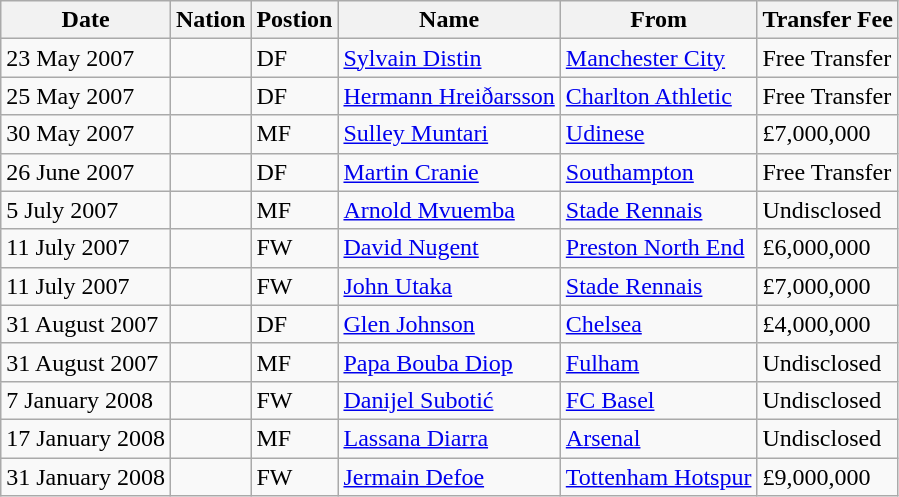<table class="wikitable">
<tr>
<th>Date</th>
<th>Nation</th>
<th>Postion</th>
<th>Name</th>
<th>From</th>
<th>Transfer Fee</th>
</tr>
<tr>
<td>23 May 2007</td>
<td></td>
<td>DF</td>
<td><a href='#'>Sylvain Distin</a></td>
<td><a href='#'>Manchester City</a></td>
<td>Free Transfer</td>
</tr>
<tr>
<td>25 May 2007</td>
<td></td>
<td>DF</td>
<td><a href='#'>Hermann Hreiðarsson</a></td>
<td><a href='#'>Charlton Athletic</a></td>
<td>Free Transfer</td>
</tr>
<tr>
<td>30 May 2007</td>
<td></td>
<td>MF</td>
<td><a href='#'>Sulley Muntari</a></td>
<td><a href='#'>Udinese</a></td>
<td>£7,000,000</td>
</tr>
<tr>
<td>26 June 2007</td>
<td></td>
<td>DF</td>
<td><a href='#'>Martin Cranie</a></td>
<td><a href='#'>Southampton</a></td>
<td>Free Transfer</td>
</tr>
<tr>
<td>5 July 2007</td>
<td></td>
<td>MF</td>
<td><a href='#'>Arnold Mvuemba</a></td>
<td><a href='#'>Stade Rennais</a></td>
<td>Undisclosed</td>
</tr>
<tr>
<td>11 July 2007</td>
<td></td>
<td>FW</td>
<td><a href='#'>David Nugent</a></td>
<td><a href='#'>Preston North End</a></td>
<td>£6,000,000</td>
</tr>
<tr>
<td>11 July 2007</td>
<td></td>
<td>FW</td>
<td><a href='#'>John Utaka</a></td>
<td><a href='#'>Stade Rennais</a></td>
<td>£7,000,000</td>
</tr>
<tr>
<td>31 August 2007</td>
<td></td>
<td>DF</td>
<td><a href='#'>Glen Johnson</a></td>
<td><a href='#'>Chelsea</a></td>
<td>£4,000,000</td>
</tr>
<tr>
<td>31 August 2007</td>
<td></td>
<td>MF</td>
<td><a href='#'>Papa Bouba Diop</a></td>
<td><a href='#'>Fulham</a></td>
<td>Undisclosed</td>
</tr>
<tr>
<td>7 January 2008</td>
<td></td>
<td>FW</td>
<td><a href='#'>Danijel Subotić</a></td>
<td><a href='#'>FC Basel</a></td>
<td>Undisclosed</td>
</tr>
<tr>
<td>17 January 2008</td>
<td></td>
<td>MF</td>
<td><a href='#'>Lassana Diarra</a></td>
<td><a href='#'>Arsenal</a></td>
<td>Undisclosed</td>
</tr>
<tr>
<td>31 January 2008</td>
<td></td>
<td>FW</td>
<td><a href='#'>Jermain Defoe</a></td>
<td><a href='#'>Tottenham Hotspur</a></td>
<td>£9,000,000</td>
</tr>
</table>
